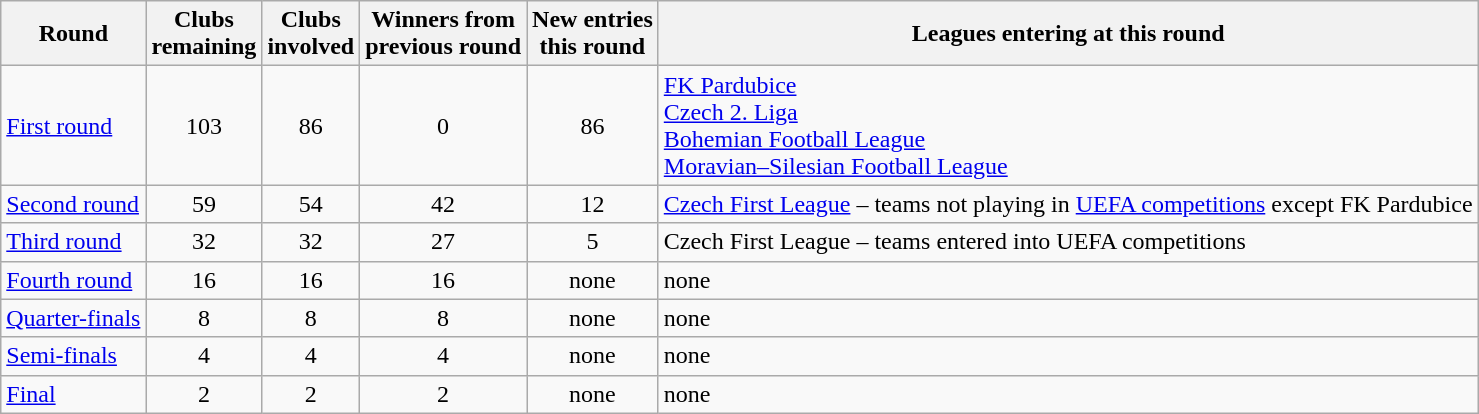<table class="wikitable">
<tr>
<th>Round</th>
<th>Clubs<br>remaining</th>
<th>Clubs<br>involved</th>
<th>Winners from<br>previous round</th>
<th>New entries<br>this round</th>
<th>Leagues entering at this round</th>
</tr>
<tr>
<td><a href='#'>First round</a></td>
<td align="center">103</td>
<td align="center">86</td>
<td align="center">0</td>
<td align="center">86</td>
<td><a href='#'>FK Pardubice</a><br><a href='#'>Czech 2. Liga</a><br><a href='#'>Bohemian Football League</a><br><a href='#'>Moravian–Silesian Football League</a></td>
</tr>
<tr>
<td><a href='#'>Second round</a></td>
<td align="center">59</td>
<td align="center">54</td>
<td align="center">42</td>
<td align="center">12</td>
<td><a href='#'>Czech First League</a> – teams not playing in <a href='#'>UEFA competitions</a> except FK Pardubice</td>
</tr>
<tr>
<td><a href='#'>Third round</a></td>
<td align="center">32</td>
<td align="center">32</td>
<td align="center">27</td>
<td align="center">5</td>
<td>Czech First League – teams entered into UEFA competitions</td>
</tr>
<tr>
<td><a href='#'>Fourth round</a></td>
<td align="center">16</td>
<td align="center">16</td>
<td align="center">16</td>
<td align="center">none</td>
<td>none</td>
</tr>
<tr>
<td><a href='#'>Quarter-finals</a></td>
<td align="center">8</td>
<td align="center">8</td>
<td align="center">8</td>
<td align="center">none</td>
<td>none</td>
</tr>
<tr>
<td><a href='#'>Semi-finals</a></td>
<td align="center">4</td>
<td align="center">4</td>
<td align="center">4</td>
<td align="center">none</td>
<td>none</td>
</tr>
<tr>
<td><a href='#'>Final</a></td>
<td align="center">2</td>
<td align="center">2</td>
<td align="center">2</td>
<td align="center">none</td>
<td>none</td>
</tr>
</table>
